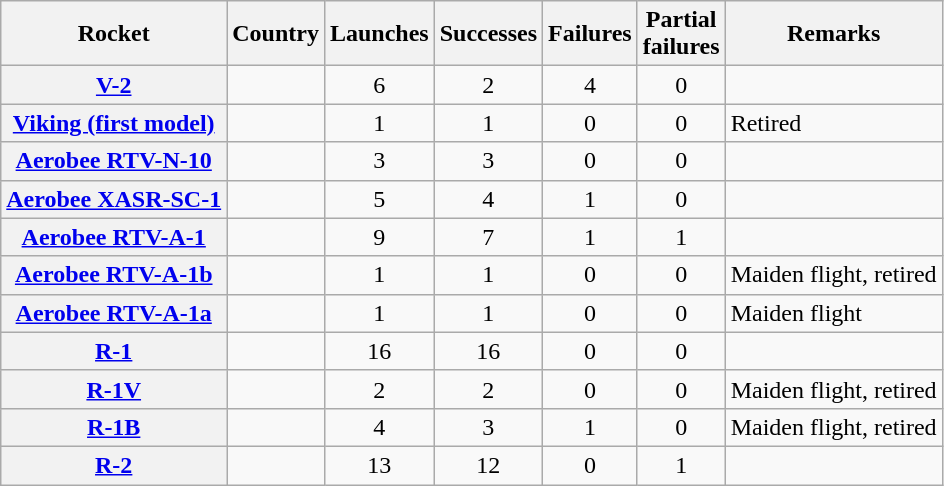<table class="wikitable sortable" style="text-align:center;">
<tr>
<th scope=col>Rocket</th>
<th scope=col>Country</th>
<th scope=col>Launches</th>
<th scope=col>Successes</th>
<th scope=col>Failures</th>
<th scope=col>Partial<br>failures</th>
<th scope=col>Remarks</th>
</tr>
<tr>
<th scope=row><a href='#'>V-2</a></th>
<td style="text-align:left;"></td>
<td>6</td>
<td>2</td>
<td>4</td>
<td>0</td>
<td></td>
</tr>
<tr>
<th scope=row><a href='#'>Viking (first model)</a></th>
<td style="text-align:left;"></td>
<td>1</td>
<td>1</td>
<td>0</td>
<td>0</td>
<td style="text-align:left;">Retired</td>
</tr>
<tr>
<th scope=row><a href='#'>Aerobee RTV-N-10</a></th>
<td style="text-align:left;"></td>
<td>3</td>
<td>3</td>
<td>0</td>
<td>0</td>
<td></td>
</tr>
<tr>
<th scope=row><a href='#'>Aerobee XASR-SC-1</a></th>
<td style="text-align:left;"></td>
<td>5</td>
<td>4</td>
<td>1</td>
<td>0</td>
<td></td>
</tr>
<tr>
<th scope=row><a href='#'>Aerobee RTV-A-1</a></th>
<td style="text-align:left;"></td>
<td>9</td>
<td>7</td>
<td>1</td>
<td>1</td>
<td></td>
</tr>
<tr>
<th scope=row><a href='#'>Aerobee RTV-A-1b</a></th>
<td style="text-align:left;"></td>
<td>1</td>
<td>1</td>
<td>0</td>
<td>0</td>
<td style="text-align:left;">Maiden flight, retired</td>
</tr>
<tr>
<th scope=row><a href='#'>Aerobee RTV-A-1a</a></th>
<td style="text-align:left;"></td>
<td>1</td>
<td>1</td>
<td>0</td>
<td>0</td>
<td style="text-align:left;">Maiden flight</td>
</tr>
<tr>
<th scope=row><a href='#'>R-1</a></th>
<td style="text-align:left;"></td>
<td>16</td>
<td>16</td>
<td>0</td>
<td>0</td>
<td></td>
</tr>
<tr>
<th scope=row><a href='#'>R-1V</a></th>
<td style="text-align:left;"></td>
<td>2</td>
<td>2</td>
<td>0</td>
<td>0</td>
<td style="text-align:left;">Maiden flight, retired</td>
</tr>
<tr>
<th scope=row><a href='#'>R-1B</a></th>
<td style="text-align:left;"></td>
<td>4</td>
<td>3</td>
<td>1</td>
<td>0</td>
<td style="text-align:left;">Maiden flight, retired</td>
</tr>
<tr>
<th scope=row><a href='#'>R-2</a></th>
<td style="text-align:left;"></td>
<td>13</td>
<td>12</td>
<td>0</td>
<td>1</td>
<td></td>
</tr>
</table>
